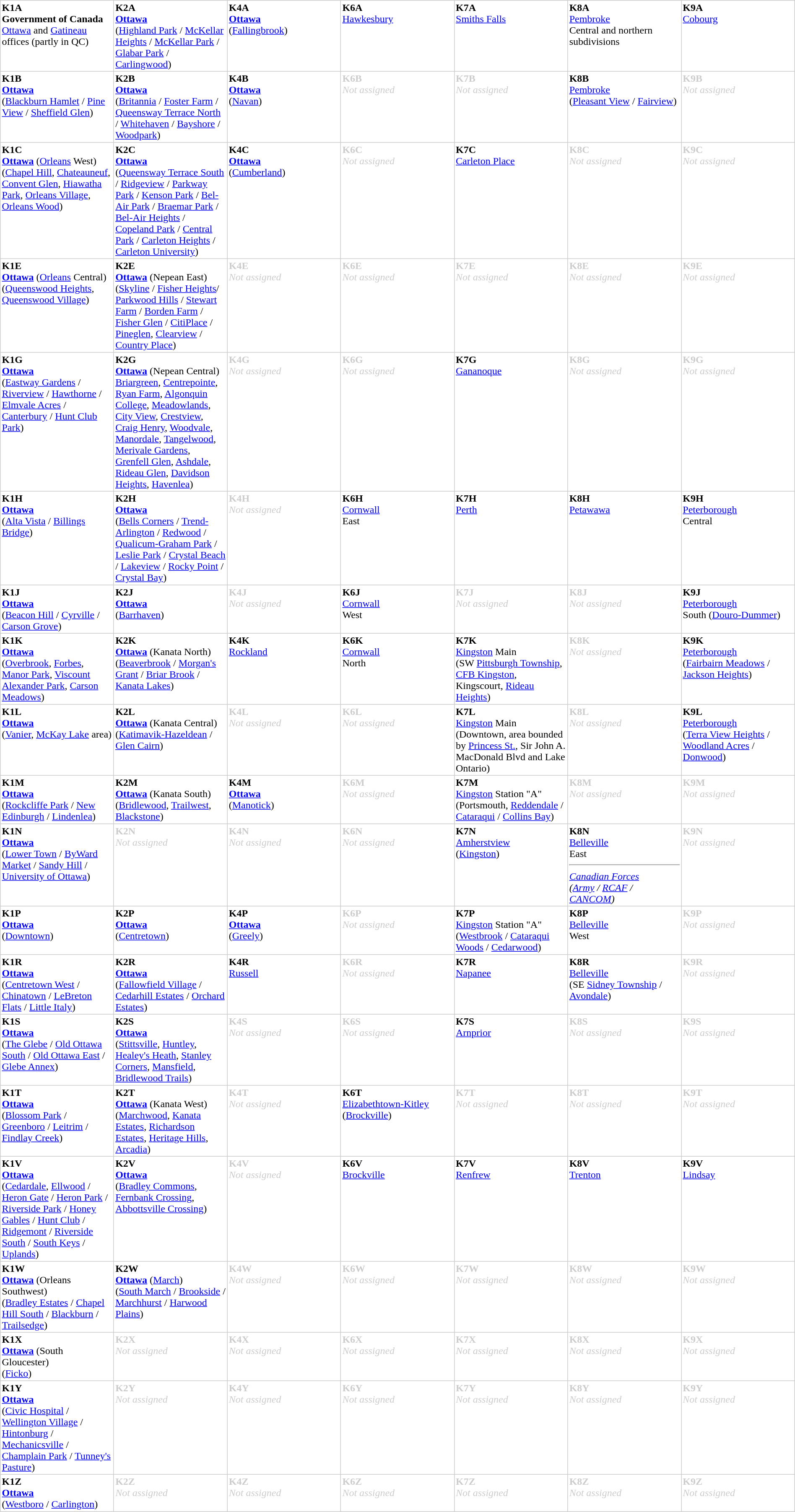<table rules="all" width=100% cellspacing=0 cellpadding=2 style="border-collapse: collapse; border: 1px solid #ccc;">
<tr>
<td width=14.2857% valign=top><strong>K1A</strong><br><span><strong>Government of Canada</strong><br><a href='#'>Ottawa</a> and <a href='#'>Gatineau</a> offices (partly in QC)</span></td>
<td width=14.2857% valign=top><strong>K2A</strong><br><span><strong><a href='#'>Ottawa</a></strong><br>(<a href='#'>Highland Park</a> / <a href='#'>McKellar Heights</a> /  <a href='#'>McKellar Park</a> / <a href='#'>Glabar Park</a> / <a href='#'>Carlingwood</a>)</span></td>
<td width=14.2857% valign=top><strong>K4A</strong><br><span><strong><a href='#'>Ottawa</a></strong><br>(<a href='#'>Fallingbrook</a>)</span></td>
<td width=14.2857% valign=top><strong>K6A</strong><br><span><a href='#'>Hawkesbury</a></span></td>
<td width=14.2857% valign=top><strong>K7A</strong><br><span><a href='#'>Smiths Falls</a></span></td>
<td width=14.2857% valign=top><strong>K8A</strong><br><span><a href='#'>Pembroke</a><br>Central and northern subdivisions</span></td>
<td width=14.2857% valign=top><strong>K9A</strong><br><span><a href='#'>Cobourg</a></span></td>
</tr>
<tr>
<td width=14.2857% valign=top><strong>K1B</strong><br><span><strong><a href='#'>Ottawa</a></strong><br>(<a href='#'>Blackburn Hamlet</a> / <a href='#'>Pine View</a> / <a href='#'>Sheffield Glen</a>)</span></td>
<td width=14.2857% valign=top><strong>K2B</strong><br><span><strong><a href='#'>Ottawa</a></strong><br>(<a href='#'>Britannia</a> / <a href='#'>Foster Farm</a> / <a href='#'>Queensway Terrace North</a> / <a href='#'>Whitehaven</a> / <a href='#'>Bayshore</a> / <a href='#'>Woodpark</a>)</span></td>
<td width=14.2857% valign=top><strong>K4B</strong><br><span><strong><a href='#'>Ottawa</a></strong><br>(<a href='#'>Navan</a>)</span></td>
<td width=14.2857% valign=top style="color: #CCC;"><strong>K6B</strong><br><span><em>Not assigned</em></span></td>
<td width=14.2857% valign=top style="color: #CCC;"><strong>K7B</strong><br><span><em>Not assigned</em></span></td>
<td width=14.2857% valign=top><strong>K8B</strong><br><span><a href='#'>Pembroke</a><br>(<a href='#'>Pleasant View</a> / <a href='#'>Fairview</a>)</span></td>
<td width=14.2857% valign=top style="color: #CCC;"><strong>K9B</strong><br><span><em>Not assigned</em></span></td>
</tr>
<tr>
<td width=14.2857% valign=top><strong>K1C</strong><br><span><strong><a href='#'>Ottawa</a></strong> (<a href='#'>Orleans</a> West) <br> (<a href='#'>Chapel Hill</a>, <a href='#'>Chateauneuf</a>, <a href='#'>Convent Glen</a>, <a href='#'>Hiawatha Park</a>, <a href='#'>Orleans Village</a>, <a href='#'>Orleans Wood</a>) </span></td>
<td width=14.2857% valign=top><strong>K2C</strong><br><span><strong><a href='#'>Ottawa</a></strong><br>(<a href='#'>Queensway Terrace South</a> / <a href='#'>Ridgeview</a> / <a href='#'>Parkway Park</a> / <a href='#'>Kenson Park</a> / <a href='#'>Bel-Air Park</a> / <a href='#'>Braemar Park</a> / <a href='#'>Bel-Air Heights</a> / <a href='#'>Copeland Park</a> / <a href='#'>Central Park</a>  / <a href='#'>Carleton Heights</a> / <a href='#'>Carleton University</a>)</span></td>
<td width=14.2857% valign=top><strong>K4C</strong><br><span><strong><a href='#'>Ottawa</a></strong><br>(<a href='#'>Cumberland</a>)</span></td>
<td width=14.2857% valign=top style="color: #CCC;"><strong>K6C</strong><br><span><em>Not assigned</em></span></td>
<td width=14.2857% valign=top><strong>K7C</strong><br><span><a href='#'>Carleton Place</a></span></td>
<td width=14.2857% valign=top style="color: #CCC;"><strong>K8C</strong><br><span><em>Not assigned</em></span></td>
<td width=14.2857% valign=top style="color: #CCC;"><strong>K9C</strong><br><span><em>Not assigned</em></span></td>
</tr>
<tr>
<td width=14.2857% valign=top><strong>K1E</strong><br><span><strong><a href='#'>Ottawa</a></strong>  (<a href='#'>Orleans</a> Central)<br>(<a href='#'>Queenswood Heights</a>, <a href='#'>Queenswood Village</a>)</span></td>
<td width=14.2857% valign=top><strong>K2E</strong><br><span><strong><a href='#'>Ottawa</a></strong> (Nepean East)<br>(<a href='#'>Skyline</a> / <a href='#'>Fisher Heights</a>/ <a href='#'>Parkwood Hills</a> / <a href='#'>Stewart Farm</a> /  <a href='#'>Borden Farm</a> / <a href='#'>Fisher Glen</a> / <a href='#'>CitiPlace</a> / <a href='#'>Pineglen</a>, <a href='#'>Clearview</a> / <a href='#'>Country Place</a>)</span></td>
<td width=14.2857% valign=top style="color: #CCC;"><strong>K4E</strong><br><span><em>Not assigned</em></span></td>
<td width=14.2857% valign=top style="color: #CCC;"><strong>K6E</strong><br><span><em>Not assigned</em></span></td>
<td width=14.2857% valign=top style="color: #CCC;"><strong>K7E</strong><br><span><em>Not assigned</em></span></td>
<td width=14.2857% valign=top style="color: #CCC;"><strong>K8E</strong><br><span><em>Not assigned</em></span></td>
<td width=14.2857% valign=top style="color: #CCC;"><strong>K9E</strong><br><span><em>Not assigned</em></span></td>
</tr>
<tr>
<td width=14.2857% valign=top><strong>K1G</strong><br><span><strong><a href='#'>Ottawa</a></strong><br>(<a href='#'>Eastway Gardens</a> / <a href='#'>Riverview</a> / <a href='#'>Hawthorne</a> / <a href='#'>Elmvale Acres</a> / <a href='#'>Canterbury</a> / <a href='#'>Hunt Club Park</a>)</span></td>
<td width=14.2857% valign=top><strong>K2G</strong><br><span><strong><a href='#'>Ottawa</a></strong> (Nepean Central)<br> <a href='#'>Briargreen</a>, <a href='#'>Centrepointe</a>, <a href='#'>Ryan Farm</a>, <a href='#'>Algonquin College</a>,  <a href='#'>Meadowlands</a>, <a href='#'>City View</a>, <a href='#'>Crestview</a>, <a href='#'>Craig Henry</a>, <a href='#'>Woodvale</a>, <a href='#'>Manordale</a>, <a href='#'>Tangelwood</a>, <a href='#'>Merivale Gardens</a>, <a href='#'>Grenfell Glen</a>, <a href='#'>Ashdale</a>, <a href='#'>Rideau Glen</a>, <a href='#'>Davidson Heights</a>, <a href='#'>Havenlea</a>)</span></td>
<td width=14.2857% valign=top style="color: #CCC;"><strong>K4G</strong><br><span><em>Not assigned</em></span></td>
<td width=14.2857% valign=top style="color: #CCC;"><strong>K6G</strong><br><span><em>Not assigned</em></span></td>
<td width=14.2857% valign=top><strong>K7G</strong><br><span><a href='#'>Gananoque</a></span></td>
<td width=14.2857% valign=top style="color: #CCC;"><strong>K8G</strong><br><span><em>Not assigned</em></span></td>
<td width=14.2857% valign=top style="color: #CCC;"><strong>K9G</strong><br><span><em>Not assigned</em></span></td>
</tr>
<tr>
<td width=14.2857% valign=top><strong>K1H</strong><br><span><strong><a href='#'>Ottawa</a></strong><br>(<a href='#'>Alta Vista</a> / <a href='#'>Billings Bridge</a>)</span></td>
<td width=14.2857% valign=top><strong>K2H</strong><br><span><strong><a href='#'>Ottawa</a></strong><br>(<a href='#'>Bells Corners</a> / <a href='#'>Trend-Arlington</a> / <a href='#'>Redwood</a> / <a href='#'>Qualicum-Graham Park</a> / <a href='#'>Leslie Park</a> / <a href='#'>Crystal Beach</a> / <a href='#'>Lakeview</a> / <a href='#'>Rocky Point</a> / <a href='#'>Crystal Bay</a>)</span></td>
<td width=14.2857% valign=top style="color: #CCC;"><strong>K4H</strong><br><span><em>Not assigned</em></span></td>
<td width=14.2857% valign=top><strong>K6H</strong><br><span><a href='#'>Cornwall</a><br>East</span></td>
<td width=14.2857% valign=top><strong>K7H</strong><br><span><a href='#'>Perth</a></span></td>
<td width=14.2857% valign=top><strong>K8H</strong><br><span><a href='#'>Petawawa</a></span></td>
<td width=14.2857% valign=top><strong>K9H</strong><br><span><a href='#'>Peterborough</a><br>Central</span></td>
</tr>
<tr>
<td width=14.2857% valign=top><strong>K1J</strong><br><span><strong><a href='#'>Ottawa</a></strong><br>(<a href='#'>Beacon Hill</a> / <a href='#'>Cyrville</a> / <a href='#'>Carson Grove</a>)</span></td>
<td width=14.2857% valign=top><strong>K2J</strong><br><span><strong><a href='#'>Ottawa</a></strong><br>(<a href='#'>Barrhaven</a>)</span></td>
<td width=14.2857% valign=top style="color: #CCC;"><strong>K4J</strong><br><span><em>Not assigned</em></span></td>
<td width=14.2857% valign=top><strong>K6J</strong><br><span><a href='#'>Cornwall</a><br>West</span></td>
<td width=14.2857% valign=top style="color: #CCC;"><strong>K7J</strong><br><span><em>Not assigned</em></span></td>
<td width=14.2857% valign=top style="color: #CCC;"><strong>K8J</strong><br><span><em>Not assigned</em></span></td>
<td width=14.2857% valign=top><strong>K9J</strong><br><span><a href='#'>Peterborough</a><br>South (<a href='#'>Douro-Dummer</a>)</span></td>
</tr>
<tr>
<td width=14.2857% valign=top><strong>K1K</strong><br><span><strong><a href='#'>Ottawa</a></strong><br>(<a href='#'>Overbrook</a>, <a href='#'>Forbes</a>, <a href='#'>Manor Park</a>, <a href='#'>Viscount Alexander Park</a>, <a href='#'>Carson Meadows</a>)</span></td>
<td width=14.2857% valign=top><strong>K2K</strong><br><span><strong><a href='#'>Ottawa</a></strong> (Kanata North) <br>(<a href='#'>Beaverbrook</a> / <a href='#'>Morgan's Grant</a> / <a href='#'>Briar Brook</a> / <a href='#'>Kanata Lakes</a>)</span></td>
<td width=14.2857% valign=top><strong>K4K</strong><br><span><a href='#'>Rockland</a></span></td>
<td width=14.2857% valign=top><strong>K6K</strong><br><span><a href='#'>Cornwall</a><br>North</span></td>
<td width=14.2857% valign=top><strong>K7K</strong><br><span><a href='#'>Kingston</a> Main<br>(SW <a href='#'>Pittsburgh Township</a>, <a href='#'>CFB Kingston</a>, Kingscourt, <a href='#'>Rideau Heights</a>)</span></td>
<td width=14.2857% valign=top style="color: #CCC;"><strong>K8K</strong><br><span><em>Not assigned</em></span></td>
<td width=14.2857% valign=top><strong>K9K</strong><br><span><a href='#'>Peterborough</a><br>(<a href='#'>Fairbairn Meadows</a> / <a href='#'>Jackson Heights</a>)</span></td>
</tr>
<tr>
<td width=14.2857% valign=top><strong>K1L</strong><br><span><strong><a href='#'>Ottawa</a></strong><br>(<a href='#'>Vanier</a>, <a href='#'>McKay Lake</a> area)<br></span></td>
<td width=14.2857% valign=top><strong>K2L</strong><br><span><strong><a href='#'>Ottawa</a></strong> (Kanata Central)<br>(<a href='#'>Katimavik-Hazeldean</a> / <a href='#'>Glen Cairn</a>)</span></td>
<td width=14.2857% valign=top style="color: #CCC;"><strong>K4L</strong><br><span><em>Not assigned</em></span></td>
<td width=14.2857% valign=top style="color: #CCC;"><strong>K6L</strong><br><span><em>Not assigned</em></span></td>
<td width=14.2857% valign=top><strong>K7L</strong><br><span><a href='#'>Kingston</a> Main<br>(Downtown, area bounded by <a href='#'>Princess St.</a>, Sir John A. MacDonald Blvd and Lake Ontario)</span></td>
<td width=14.2857% valign=top style="color: #CCC;"><strong>K8L</strong><br><span><em>Not assigned</em></span></td>
<td width=14.2857% valign=top><strong>K9L</strong><br><span><a href='#'>Peterborough</a><br>(<a href='#'>Terra View Heights</a> / <a href='#'>Woodland Acres</a> / <a href='#'>Donwood</a>)</span></td>
</tr>
<tr>
<td width=14.2857% valign=top><strong>K1M</strong><br><span><strong><a href='#'>Ottawa</a></strong><br>(<a href='#'>Rockcliffe Park</a> / <a href='#'>New Edinburgh</a> / <a href='#'>Lindenlea</a>)</span></td>
<td width=14.2857% valign=top><strong>K2M</strong><br><span><strong><a href='#'>Ottawa</a></strong> (Kanata South)<br>(<a href='#'>Bridlewood</a>, <a href='#'>Trailwest</a>, <a href='#'>Blackstone</a>)</span></td>
<td width=14.2857% valign=top><strong>K4M</strong><br><span><strong><a href='#'>Ottawa</a></strong><br>(<a href='#'>Manotick</a>)</span></td>
<td width=14.2857% valign=top style="color: #CCC;"><strong>K6M</strong><br><span><em>Not assigned</em></span></td>
<td width=14.2857% valign=top><strong>K7M</strong><br><span><a href='#'>Kingston</a> Station "A"<br>(Portsmouth, <a href='#'>Reddendale</a> / <a href='#'>Cataraqui</a> / <a href='#'>Collins Bay</a>)</span></td>
<td width=14.2857% valign=top style="color: #CCC;"><strong>K8M</strong><br><span><em>Not assigned</em></span></td>
<td width=14.2857% valign=top style="color: #CCC;"><strong>K9M</strong><br><span><em>Not assigned</em></span></td>
</tr>
<tr>
<td width=14.2857% valign=top><strong>K1N</strong><br><span><strong><a href='#'>Ottawa</a></strong><br>(<a href='#'>Lower Town</a> / <a href='#'>ByWard Market</a> / <a href='#'>Sandy Hill</a> / <a href='#'>University of Ottawa</a>)</span></td>
<td width=14.2857% valign=top style="color: #CCC;"><strong>K2N</strong><br><span><em>Not assigned</em></span></td>
<td width=14.2857% valign=top style="color: #CCC;"><strong>K4N</strong><br><span><em>Not assigned</em></span></td>
<td width=14.2857% valign=top style="color: #CCC;"><strong>K6N</strong><br><span><em>Not assigned</em></span></td>
<td width=14.2857% valign=top><strong>K7N</strong><br><span><a href='#'>Amherstview</a><br>(<a href='#'>Kingston</a>)</span></td>
<td width=14.2857% valign=top><strong>K8N</strong><br><span><a href='#'>Belleville</a><br>East<br><hr><em><a href='#'>Canadian Forces</a><br>(<a href='#'>Army</a> / <a href='#'>RCAF</a> / <a href='#'>CANCOM</a>)</em></span></td>
<td width=14.2857% valign=top style="color: #CCC;"><strong>K9N</strong><br><span><em>Not assigned</em></span></td>
</tr>
<tr>
<td width=14.2857% valign=top><strong>K1P</strong><br><span><strong><a href='#'>Ottawa</a></strong><br>(<a href='#'>Downtown</a>)</span></td>
<td width=14.2857% valign=top><strong>K2P</strong><br><span><strong><a href='#'>Ottawa</a></strong><br>(<a href='#'>Centretown</a>)</span></td>
<td width=14.2857% valign=top><strong>K4P</strong><br><span><strong><a href='#'>Ottawa</a></strong><br>(<a href='#'>Greely</a>)</span></td>
<td width=14.2857% valign=top style="color: #CCC;"><strong>K6P</strong><br><span><em>Not assigned</em></span></td>
<td width=14.2857% valign=top><strong>K7P</strong><br><span><a href='#'>Kingston</a> Station "A"<br>(<a href='#'>Westbrook</a> / <a href='#'>Cataraqui Woods</a> / <a href='#'>Cedarwood</a>)</span></td>
<td width=14.2857% valign=top><strong>K8P</strong><br><span><a href='#'>Belleville</a><br>West</span></td>
<td width=14.2857% valign=top style="color: #CCC;"><strong>K9P</strong><br><span><em>Not assigned</em></span></td>
</tr>
<tr>
<td width=14.2857% valign=top><strong>K1R</strong><br><span><strong><a href='#'>Ottawa</a></strong><br>(<a href='#'>Centretown West</a> / <a href='#'>Chinatown</a> / <a href='#'>LeBreton Flats</a> / <a href='#'>Little Italy</a>)</span></td>
<td width=14.2857% valign=top><strong>K2R</strong><br><span><strong><a href='#'>Ottawa</a></strong><br>(<a href='#'>Fallowfield Village</a> / <a href='#'>Cedarhill Estates</a> / <a href='#'>Orchard Estates</a>)</span></td>
<td width=14.2857% valign=top><strong>K4R</strong><br><span><a href='#'>Russell</a></span></td>
<td width=14.2857% valign=top style="color: #CCC;"><strong>K6R</strong><br><span><em>Not assigned</em></span></td>
<td width=14.2857% valign=top><strong>K7R</strong><br><span><a href='#'>Napanee</a></span></td>
<td width=14.2857% valign=top><strong>K8R</strong><br><span><a href='#'>Belleville</a><br>(SE <a href='#'>Sidney Township</a> / <a href='#'>Avondale</a>)</span></td>
<td width=14.2857% valign=top style="color: #CCC;"><strong>K9R</strong><br><span><em>Not assigned</em></span></td>
</tr>
<tr>
<td width=14.2857% valign=top><strong>K1S</strong><br><span><strong><a href='#'>Ottawa</a></strong><br>(<a href='#'>The Glebe</a> / <a href='#'>Old Ottawa South</a> / <a href='#'>Old Ottawa East</a> / <a href='#'>Glebe Annex</a>)</span></td>
<td width=14.2857% valign=top><strong>K2S</strong><br><span><strong><a href='#'>Ottawa</a></strong><br>(<a href='#'>Stittsville</a>, <a href='#'>Huntley</a>, <a href='#'>Healey's Heath</a>, <a href='#'>Stanley Corners</a>, <a href='#'>Mansfield</a>, <a href='#'>Bridlewood Trails</a>)</span></td>
<td width=14.2857% valign=top style="color: #CCC;"><strong>K4S</strong><br><span><em>Not assigned</em></span></td>
<td width=14.2857% valign=top style="color: #CCC;"><strong>K6S</strong><br><span><em>Not assigned</em></span></td>
<td width=14.2857% valign=top><strong>K7S</strong><br><span><a href='#'>Arnprior</a></span></td>
<td width=14.2857% valign=top style="color: #CCC;"><strong>K8S</strong><br><span><em>Not assigned</em></span></td>
<td width=14.2857% valign=top style="color: #CCC;"><strong>K9S</strong><br><span><em>Not assigned</em></span></td>
</tr>
<tr>
<td width=14.2857% valign=top><strong>K1T</strong><br><span><strong><a href='#'>Ottawa</a></strong><br>(<a href='#'>Blossom Park</a> / <a href='#'>Greenboro</a> / <a href='#'>Leitrim</a> / <a href='#'>Findlay Creek</a>)</span></td>
<td width=14.2857% valign=top><strong>K2T</strong><br><span><strong><a href='#'>Ottawa</a></strong> (Kanata West)<br>(<a href='#'>Marchwood</a>, <a href='#'>Kanata Estates</a>, <a href='#'>Richardson Estates</a>, <a href='#'>Heritage Hills</a>, <a href='#'>Arcadia</a>)</span></td>
<td width=14.2857% valign=top style="color: #CCC;"><strong>K4T</strong><br><span><em>Not assigned</em></span></td>
<td width=14.2857% valign=top><strong>K6T</strong><br><span><a href='#'>Elizabethtown-Kitley</a><br>(<a href='#'>Brockville</a>)</span></td>
<td width=14.2857% valign=top style="color: #CCC;"><strong>K7T</strong><br><span><em>Not assigned</em></span></td>
<td width=14.2857% valign=top style="color: #CCC;"><strong>K8T</strong><br><span><em>Not assigned</em></span></td>
<td width=14.2857% valign=top style="color: #CCC;"><strong>K9T</strong><br><span><em>Not assigned</em></span></td>
</tr>
<tr>
<td width=14.2857% valign=top><strong>K1V</strong><br><span><strong><a href='#'>Ottawa</a></strong><br>(<a href='#'>Cedardale</a>, <a href='#'>Ellwood</a> / <a href='#'>Heron Gate</a> / <a href='#'>Heron Park</a> / <a href='#'>Riverside Park</a> / <a href='#'>Honey Gables</a> / <a href='#'>Hunt Club</a> / <a href='#'>Ridgemont</a> / <a href='#'>Riverside South</a> / <a href='#'>South Keys</a> / <a href='#'>Uplands</a>)</span></td>
<td width=14.2857% valign=top><strong>K2V</strong><br><span><strong><a href='#'>Ottawa</a></strong> <br>(<a href='#'>Bradley Commons</a>, <a href='#'>Fernbank Crossing</a>, <a href='#'>Abbottsville Crossing</a>)</span></td>
<td width=14.2857% valign=top style="color: #CCC;"><strong>K4V</strong><br><span><em>Not assigned</em></span></td>
<td width=14.2857% valign=top><strong>K6V</strong><br><span><a href='#'>Brockville</a></span></td>
<td width=14.2857% valign=top><strong>K7V</strong><br><span><a href='#'>Renfrew</a></span></td>
<td width=14.2857% valign=top><strong>K8V</strong><br><span><a href='#'>Trenton</a></span></td>
<td width=14.2857% valign=top><strong>K9V</strong><br><span><a href='#'>Lindsay</a></span></td>
</tr>
<tr>
<td width=14.2857% valign=top><strong>K1W</strong><br><span><strong><a href='#'>Ottawa</a></strong> (Orleans Southwest)<br>(<a href='#'>Bradley Estates</a> / <a href='#'>Chapel Hill South</a> / <a href='#'>Blackburn</a> / <a href='#'>Trailsedge</a>)</span></td>
<td width=14.2857% valign=top><strong>K2W</strong><br><span><strong><a href='#'>Ottawa</a></strong> (<a href='#'>March</a>)<br> (<a href='#'>South March</a> / <a href='#'>Brookside</a> / <a href='#'>Marchhurst</a> / <a href='#'>Harwood Plains</a>)</span></td>
<td width=14.2857% valign=top style="color: #CCC;"><strong>K4W</strong><br><span><em>Not assigned</em></span></td>
<td width=14.2857% valign=top style="color: #CCC;"><strong>K6W</strong><br><span><em>Not assigned</em></span></td>
<td width=14.2857% valign=top style="color: #CCC;"><strong>K7W</strong><br><span><em>Not assigned</em></span></td>
<td width=14.2857% valign=top style="color: #CCC;"><strong>K8W</strong><br><span><em>Not assigned</em></span></td>
<td width=14.2857% valign=top style="color: #CCC;"><strong>K9W</strong><br><span><em>Not assigned</em></span></td>
</tr>
<tr>
<td width=14.2857% valign=top><strong>K1X</strong><br><span><strong><a href='#'>Ottawa</a></strong> (South Gloucester)<br>(<a href='#'>Ficko</a>)</span></td>
<td width=14.2857% valign=top style="color: #CCC;"><strong>K2X</strong><br><span><em>Not assigned</em></span></td>
<td width=14.2857% valign=top style="color: #CCC;"><strong>K4X</strong><br><span><em>Not assigned</em></span></td>
<td width=14.2857% valign=top style="color: #CCC;"><strong>K6X</strong><br><span><em>Not assigned</em></span></td>
<td width=14.2857% valign=top style="color: #CCC;"><strong>K7X</strong><br><span><em>Not assigned</em></span></td>
<td width=14.2857% valign=top style="color: #CCC;"><strong>K8X</strong><br><span><em>Not assigned</em></span></td>
<td width=14.2857% valign=top style="color: #CCC;"><strong>K9X</strong><br><span><em>Not assigned</em></span></td>
</tr>
<tr>
<td width=14.2857% valign=top><strong>K1Y</strong><br><span><strong><a href='#'>Ottawa</a></strong><br>(<a href='#'>Civic Hospital</a> / <a href='#'>Wellington Village</a> / <a href='#'>Hintonburg</a> / <a href='#'>Mechanicsville</a> / <a href='#'>Champlain Park</a> / <a href='#'>Tunney's Pasture</a>) </span></td>
<td width=14.2857% valign=top style="color: #CCC;"><strong>K2Y</strong><br><span><em>Not assigned</em></span></td>
<td width=14.2857% valign=top style="color: #CCC;"><strong>K4Y</strong><br><span><em>Not assigned</em></span></td>
<td width=14.2857% valign=top style="color: #CCC;"><strong>K6Y</strong><br><span><em>Not assigned</em></span></td>
<td width=14.2857% valign=top style="color: #CCC;"><strong>K7Y</strong><br><span><em>Not assigned</em></span></td>
<td width=14.2857% valign=top style="color: #CCC;"><strong>K8Y</strong><br><span><em>Not assigned</em></span></td>
<td width=14.2857% valign=top style="color: #CCC;"><strong>K9Y</strong><br><span><em>Not assigned</em></span></td>
</tr>
<tr>
<td width=14.2857% valign=top><strong>K1Z</strong><br><span><strong><a href='#'>Ottawa</a></strong><br>(<a href='#'>Westboro</a> / <a href='#'>Carlington</a>)</span></td>
<td width=14.2857% valign=top style="color: #CCC;"><strong>K2Z</strong><br><span><em>Not assigned</em></span></td>
<td width=14.2857% valign=top style="color: #CCC;"><strong>K4Z</strong><br><span><em>Not assigned</em></span></td>
<td width=14.2857% valign=top style="color: #CCC;"><strong>K6Z</strong><br><span><em>Not assigned</em></span></td>
<td width=14.2857% valign=top style="color: #CCC;"><strong>K7Z</strong><br><span><em>Not assigned</em></span></td>
<td width=14.2857% valign=top style="color: #CCC;"><strong>K8Z</strong><br><span><em>Not assigned</em></span></td>
<td width=14.2857% valign=top style="color: #CCC;"><strong>K9Z</strong><br><span><em>Not assigned</em></span></td>
</tr>
</table>
